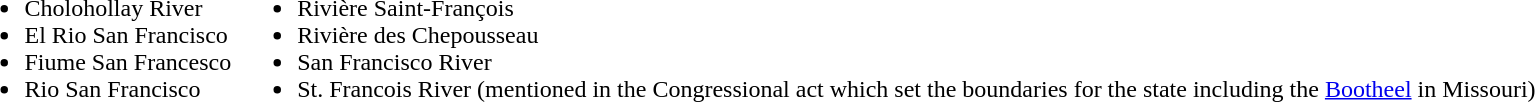<table>
<tr valign=top>
<td><br><ul><li>Cholohollay River</li><li>El Rio San Francisco</li><li>Fiume San Francesco</li><li>Rio San Francisco</li></ul></td>
<td><br><ul><li>Rivière Saint-François</li><li>Rivière des Chepousseau</li><li>San Francisco River</li><li>St. Francois River (mentioned in the Congressional act which set the boundaries for the state including the <a href='#'>Bootheel</a> in Missouri)</li></ul></td>
</tr>
</table>
